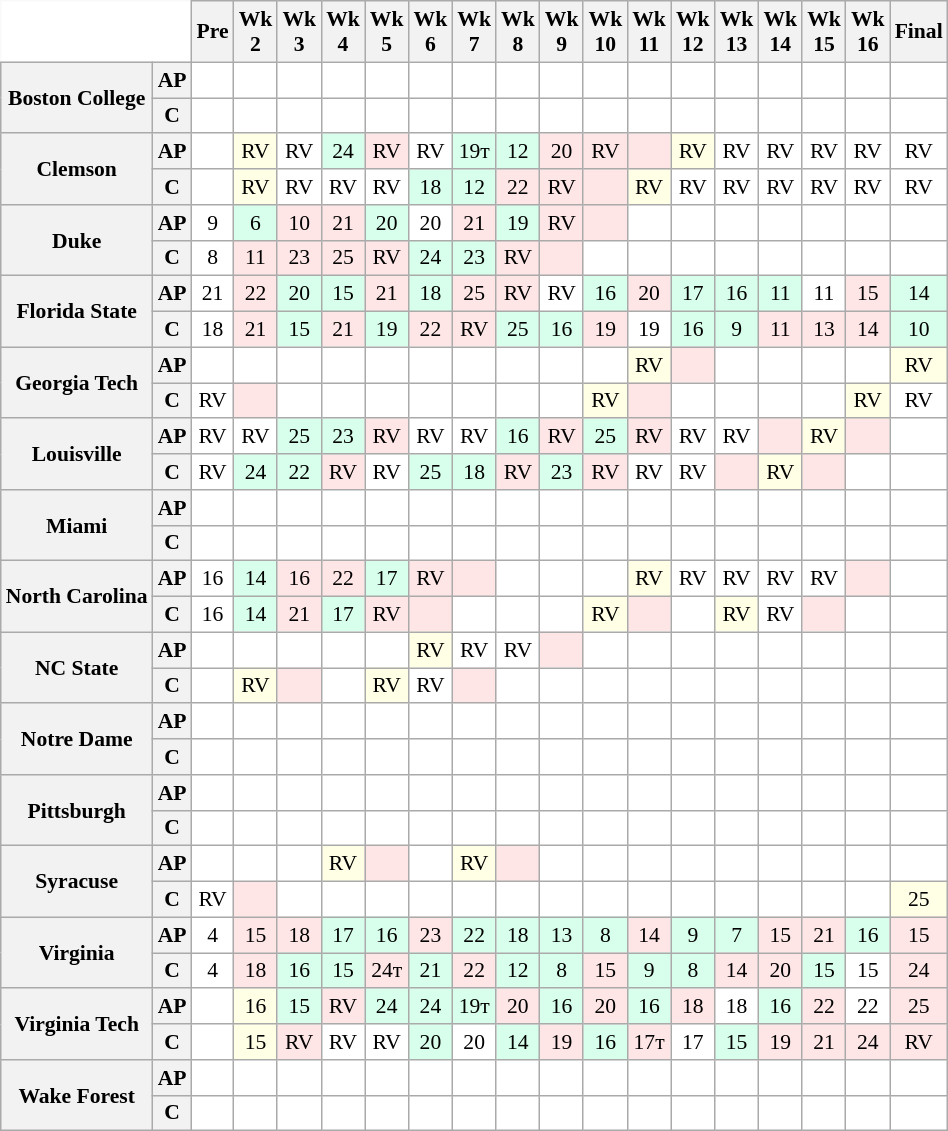<table class="wikitable" style="white-space:nowrap;font-size:90%;">
<tr>
<th colspan=2 style="background:white; border-top-style:hidden; border-left-style:hidden;"> </th>
<th>Pre</th>
<th>Wk<br>2</th>
<th>Wk<br>3</th>
<th>Wk<br>4</th>
<th>Wk<br>5</th>
<th>Wk<br>6</th>
<th>Wk<br>7</th>
<th>Wk<br>8</th>
<th>Wk<br>9</th>
<th>Wk<br>10</th>
<th>Wk<br>11</th>
<th>Wk<br>12</th>
<th>Wk<br>13</th>
<th>Wk<br>14</th>
<th>Wk<br>15</th>
<th>Wk<br>16</th>
<th>Final</th>
</tr>
<tr style="text-align:center;">
<th rowspan=2 style=>Boston College</th>
<th>AP</th>
<td style="background:#FFF;"></td>
<td style="background:#FFF;"></td>
<td style="background:#FFF;"></td>
<td style="background:#FFF;"></td>
<td style="background:#FFF;"></td>
<td style="background:#FFF;"></td>
<td style="background:#FFF;"></td>
<td style="background:#FFF;"></td>
<td style="background:#FFF;"></td>
<td style="background:#FFF;"></td>
<td style="background:#FFF;"></td>
<td style="background:#FFF;"></td>
<td style="background:#FFF;"></td>
<td style="background:#FFF;"></td>
<td style="background:#FFF;"></td>
<td style="background:#FFF;"></td>
<td style="background:#FFF;"></td>
</tr>
<tr style="text-align:center;">
<th>C</th>
<td style="background:#FFF;"></td>
<td style="background:#FFF;"></td>
<td style="background:#FFF;"></td>
<td style="background:#FFF;"></td>
<td style="background:#FFF;"></td>
<td style="background:#FFF;"></td>
<td style="background:#FFF;"></td>
<td style="background:#FFF;"></td>
<td style="background:#FFF;"></td>
<td style="background:#FFF;"></td>
<td style="background:#FFF;"></td>
<td style="background:#FFF;"></td>
<td style="background:#FFF;"></td>
<td style="background:#FFF;"></td>
<td style="background:#FFF;"></td>
<td style="background:#FFF;"></td>
<td style="background:#FFF;"></td>
</tr>
<tr style="text-align:center;">
<th rowspan=2 style=>Clemson</th>
<th>AP</th>
<td style="background:#FFF;"></td>
<td style="background:#FFFFE6;"> RV</td>
<td style="background:#FFF;"> RV</td>
<td style="background:#D8FFEB;"> 24</td>
<td style="background:#FFE6E6;"> RV</td>
<td style="background:#FFF;"> RV</td>
<td style="background:#D8FFEB;"> 19т</td>
<td style="background:#D8FFEB;"> 12</td>
<td style="background:#FFE6E6;"> 20</td>
<td style="background:#FFE6E6;"> RV</td>
<td style="background:#FFE6E6;"></td>
<td style="background:#FFFFE6;"> RV</td>
<td style="background:#FFF;"> RV</td>
<td style="background:#FFF;"> RV</td>
<td style="background:#FFF;"> RV</td>
<td style="background:#FFF;"> RV</td>
<td style="background:#FFF;"> RV</td>
</tr>
<tr style="text-align:center;">
<th>C</th>
<td style="background:#FFF;"></td>
<td style="background:#FFFFE6;"> RV</td>
<td style="background:#FFF;"> RV</td>
<td style="background:#FFF;"> RV</td>
<td style="background:#FFF;"> RV</td>
<td style="background:#D8FFEB;"> 18</td>
<td style="background:#D8FFEB;"> 12</td>
<td style="background:#FFE6E6;"> 22</td>
<td style="background:#FFE6E6;"> RV</td>
<td style="background:#FFE6E6;"></td>
<td style="background:#FFFFE6;"> RV</td>
<td style="background:#FFF;"> RV</td>
<td style="background:#FFF;"> RV</td>
<td style="background:#FFF;"> RV</td>
<td style="background:#FFF;"> RV</td>
<td style="background:#FFF;"> RV</td>
<td style="background:#FFF;"> RV</td>
</tr>
<tr style="text-align:center;">
<th rowspan=2 style=>Duke</th>
<th>AP</th>
<td style="background:#FFF;"> 9</td>
<td style="background:#D8FFEB;"> 6</td>
<td style="background:#FFE6E6;"> 10</td>
<td style="background:#FFE6E6;"> 21</td>
<td style="background:#D8FFEB;"> 20</td>
<td style="background:#FFF;"> 20</td>
<td style="background:#FFE6E6;"> 21</td>
<td style="background:#D8FFEB;"> 19</td>
<td style="background:#FFE6E6;"> RV</td>
<td style="background:#FFE6E6;"></td>
<td style="background:#FFF;"></td>
<td style="background:#FFF;"></td>
<td style="background:#FFF;"></td>
<td style="background:#FFF;"></td>
<td style="background:#FFF;"></td>
<td style="background:#FFF;"></td>
<td style="background:#FFF;"></td>
</tr>
<tr style="text-align:center;">
<th>C</th>
<td style="background:#FFF;"> 8</td>
<td style="background:#FFE6E6;"> 11</td>
<td style="background:#FFE6E6;"> 23</td>
<td style="background:#FFE6E6;"> 25</td>
<td style="background:#FFE6E6;"> RV</td>
<td style="background:#D8FFEB;"> 24</td>
<td style="background:#D8FFEB;"> 23</td>
<td style="background:#FFE6E6;"> RV</td>
<td style="background:#FFE6E6;"></td>
<td style="background:#FFF;"></td>
<td style="background:#FFF;"></td>
<td style="background:#FFF;"></td>
<td style="background:#FFF;"></td>
<td style="background:#FFF;"></td>
<td style="background:#FFF;"></td>
<td style="background:#FFF;"></td>
<td style="background:#FFF;"></td>
</tr>
<tr style="text-align:center;">
<th rowspan=2 style=>Florida State</th>
<th>AP</th>
<td style="background:#FFF;"> 21</td>
<td style="background:#FFE6E6;"> 22</td>
<td style="background:#D8FFEB;"> 20</td>
<td style="background:#D8FFEB;"> 15</td>
<td style="background:#FFE6E6;"> 21</td>
<td style="background:#D8FFEB;"> 18</td>
<td style="background:#FFE6E6;"> 25</td>
<td style="background:#FFE6E6;"> RV</td>
<td style="background:#FFF;"> RV</td>
<td style="background:#D8FFEB;"> 16</td>
<td style="background:#FFE6E6;"> 20</td>
<td style="background:#D8FFEB;"> 17</td>
<td style="background:#D8FFEB;"> 16</td>
<td style="background:#D8FFEB;"> 11</td>
<td style="background:#FFF;"> 11</td>
<td style="background:#FFE6E6;"> 15</td>
<td style="background:#D8FFEB;"> 14</td>
</tr>
<tr style="text-align:center;">
<th>C</th>
<td style="background:#FFF;"> 18</td>
<td style="background:#FFE6E6;"> 21</td>
<td style="background:#D8FFEB;"> 15</td>
<td style="background:#FFE6E6;"> 21</td>
<td style="background:#D8FFEB;"> 19</td>
<td style="background:#FFE6E6;"> 22</td>
<td style="background:#FFE6E6;"> RV</td>
<td style="background:#D8FFEB;"> 25</td>
<td style="background:#D8FFEB;"> 16</td>
<td style="background:#FFE6E6;"> 19</td>
<td style="background:#FFF;"> 19</td>
<td style="background:#D8FFEB;"> 16</td>
<td style="background:#D8FFEB;"> 9</td>
<td style="background:#FFE6E6;"> 11</td>
<td style="background:#FFE6E6;"> 13</td>
<td style="background:#FFE6E6;"> 14</td>
<td style="background:#D8FFEB;"> 10</td>
</tr>
<tr style="text-align:center;">
<th rowspan=2 style=>Georgia Tech</th>
<th>AP</th>
<td style="background:#FFF;"></td>
<td style="background:#FFF;"></td>
<td style="background:#FFF;"></td>
<td style="background:#FFF;"></td>
<td style="background:#FFF;"></td>
<td style="background:#FFF;"></td>
<td style="background:#FFF;"></td>
<td style="background:#FFF;"></td>
<td style="background:#FFF;"></td>
<td style="background:#FFF;"></td>
<td style="background:#FFFFE6;"> RV</td>
<td style="background:#FFE6E6;"></td>
<td style="background:#FFF;"></td>
<td style="background:#FFF;"></td>
<td style="background:#FFF;"></td>
<td style="background:#FFF;"></td>
<td style="background:#FFFFE6;"> RV</td>
</tr>
<tr style="text-align:center;">
<th>C</th>
<td style="background:#FFF;"> RV</td>
<td style="background:#FFE6E6;"></td>
<td style="background:#FFF;"></td>
<td style="background:#FFF;"></td>
<td style="background:#FFF;"></td>
<td style="background:#FFF;"></td>
<td style="background:#FFF;"></td>
<td style="background:#FFF;"></td>
<td style="background:#FFF;"></td>
<td style="background:#FFFFE6;"> RV</td>
<td style="background:#FFE6E6;"></td>
<td style="background:#FFF;"></td>
<td style="background:#FFF;"></td>
<td style="background:#FFF;"></td>
<td style="background:#FFF;"></td>
<td style="background:#FFFFE6;"> RV</td>
<td style="background:#FFF;"> RV</td>
</tr>
<tr style="text-align:center;">
<th rowspan=2 style=>Louisville</th>
<th>AP</th>
<td style="background:#FFF;"> RV</td>
<td style="background:#FFF;"> RV</td>
<td style="background:#D8FFEB;"> 25</td>
<td style="background:#D8FFEB;"> 23</td>
<td style="background:#FFE6E6;"> RV</td>
<td style="background:#FFF;"> RV</td>
<td style="background:#FFF;"> RV</td>
<td style="background:#D8FFEB;"> 16</td>
<td style="background:#FFE6E6;"> RV</td>
<td style="background:#D8FFEB;;"> 25</td>
<td style="background:#FFE6E6;"> RV</td>
<td style="background:#FFF;"> RV</td>
<td style="background:#FFF;"> RV</td>
<td style="background:#FFE6E6;"></td>
<td style="background:#FFFFE6;"> RV</td>
<td style="background:#FFE6E6;"></td>
<td style="background:#FFF;"></td>
</tr>
<tr style="text-align:center;">
<th>C</th>
<td style="background:#FFF;"> RV</td>
<td style="background:#D8FFEB;"> 24</td>
<td style="background:#D8FFEB;"> 22</td>
<td style="background:#FFE6E6;"> RV</td>
<td style="background:#FFF;"> RV</td>
<td style="background:#D8FFEB;"> 25</td>
<td style="background:#D8FFEB;"> 18</td>
<td style="background:#FFE6E6;"> RV</td>
<td style="background:#D8FFEB;;"> 23</td>
<td style="background:#FFE6E6;"> RV</td>
<td style="background:#FFF;"> RV</td>
<td style="background:#FFF;"> RV</td>
<td style="background:#FFE6E6;"></td>
<td style="background:#FFFFE6;"> RV</td>
<td style="background:#FFE6E6;"></td>
<td style="background:#FFF;"></td>
<td style="background:#FFF;"></td>
</tr>
<tr style="text-align:center;">
<th rowspan=2 style=>Miami</th>
<th>AP</th>
<td style="background:#FFF;"></td>
<td style="background:#FFF;"></td>
<td style="background:#FFF;"></td>
<td style="background:#FFF;"></td>
<td style="background:#FFF;"></td>
<td style="background:#FFF;"></td>
<td style="background:#FFF;"></td>
<td style="background:#FFF;"></td>
<td style="background:#FFF;"></td>
<td style="background:#FFF;"></td>
<td style="background:#FFF;"></td>
<td style="background:#FFF;"></td>
<td style="background:#FFF;"></td>
<td style="background:#FFF;"></td>
<td style="background:#FFF;"></td>
<td style="background:#FFF;"></td>
<td style="background:#FFF;"></td>
</tr>
<tr style="text-align:center;">
<th>C</th>
<td style="background:#FFF;"></td>
<td style="background:#FFF;"></td>
<td style="background:#FFF;"></td>
<td style="background:#FFF;"></td>
<td style="background:#FFF;"></td>
<td style="background:#FFF;"></td>
<td style="background:#FFF;"></td>
<td style="background:#FFF;"></td>
<td style="background:#FFF;"></td>
<td style="background:#FFF;"></td>
<td style="background:#FFF;"></td>
<td style="background:#FFF;"></td>
<td style="background:#FFF;"></td>
<td style="background:#FFF;"></td>
<td style="background:#FFF;"></td>
<td style="background:#FFF;"></td>
<td style="background:#FFF;"></td>
</tr>
<tr style="text-align:center;">
<th rowspan=2 style=>North Carolina</th>
<th>AP</th>
<td style="background:#FFF;"> 16</td>
<td style="background:#D8FFEB;"> 14</td>
<td style="background:#FFE6E6;"> 16</td>
<td style="background:#FFE6E6;"> 22</td>
<td style="background:#D8FFEB;"> 17</td>
<td style="background:#FFE6E6;"> RV</td>
<td style="background:#FFE6E6;"></td>
<td style="background:#FFF;"></td>
<td style="background:#FFF;"></td>
<td style="background:#FFF;"></td>
<td style="background:#FFFFE6;"> RV</td>
<td style="background:#FFF;"> RV</td>
<td style="background:#FFF;"> RV</td>
<td style="background:#FFF;"> RV</td>
<td style="background:#FFF;"> RV</td>
<td style="background:#FFE6E6;"></td>
<td style="background:#FFF;"></td>
</tr>
<tr style="text-align:center;">
<th>C</th>
<td style="background:#FFF;"> 16</td>
<td style="background:#D8FFEB;"> 14</td>
<td style="background:#FFE6E6;"> 21</td>
<td style="background:#D8FFEB;"> 17</td>
<td style="background:#FFE6E6;"> RV</td>
<td style="background:#FFE6E6;"></td>
<td style="background:#FFF;"></td>
<td style="background:#FFF;"></td>
<td style="background:#FFF;"></td>
<td style="background:#FFFFE6;"> RV</td>
<td style="background:#FFE6E6;"></td>
<td style="background:#FFF;"></td>
<td style="background:#FFFFE6;"> RV</td>
<td style="background:#FFF;"> RV</td>
<td style="background:#FFE6E6;"></td>
<td style="background:#FFF;"></td>
<td style="background:#FFF;"></td>
</tr>
<tr style="text-align:center;">
<th rowspan=2 style=>NC State</th>
<th>AP</th>
<td style="background:#FFF;"></td>
<td style="background:#FFF;"></td>
<td style="background:#FFF;"></td>
<td style="background:#FFF;"></td>
<td style="background:#FFF;"></td>
<td style="background:#FFFFE6;"> RV</td>
<td style="background:#FFF;"> RV</td>
<td style="background:#FFF;"> RV</td>
<td style="background:#FFE6E6;"></td>
<td style="background:#FFF;"></td>
<td style="background:#FFF;"></td>
<td style="background:#FFF;"></td>
<td style="background:#FFF;"></td>
<td style="background:#FFF;"></td>
<td style="background:#FFF;"></td>
<td style="background:#FFF;"></td>
<td style="background:#FFF;"></td>
</tr>
<tr style="text-align:center;">
<th>C</th>
<td style="background:#FFF;"></td>
<td style="background:#FFFFE6;"> RV</td>
<td style="background:#FFE6E6;"></td>
<td style="background:#FFF;"></td>
<td style="background:#FFFFE6;"> RV</td>
<td style="background:#FFF;"> RV</td>
<td style="background:#FFE6E6;"></td>
<td style="background:#FFF;"></td>
<td style="background:#FFF;"></td>
<td style="background:#FFF;"></td>
<td style="background:#FFF;"></td>
<td style="background:#FFF;"></td>
<td style="background:#FFF;"></td>
<td style="background:#FFF;"></td>
<td style="background:#FFF;"></td>
<td style="background:#FFF;"></td>
<td style="background:#FFF;"></td>
</tr>
<tr style="text-align:center;">
<th rowspan=2 style=>Notre Dame</th>
<th>AP</th>
<td style="background:#FFF;"></td>
<td style="background:#FFF;"></td>
<td style="background:#FFF;"></td>
<td style="background:#FFF;"></td>
<td style="background:#FFF;"></td>
<td style="background:#FFF;"></td>
<td style="background:#FFF;"></td>
<td style="background:#FFF;"></td>
<td style="background:#FFF;"></td>
<td style="background:#FFF;"></td>
<td style="background:#FFF;"></td>
<td style="background:#FFF;"></td>
<td style="background:#FFF;"></td>
<td style="background:#FFF;"></td>
<td style="background:#FFF;"></td>
<td style="background:#FFF;"></td>
<td style="background:#FFF;"></td>
</tr>
<tr style="text-align:center;">
<th>C</th>
<td style="background:#FFF;"></td>
<td style="background:#FFF;"></td>
<td style="background:#FFF;"></td>
<td style="background:#FFF;"></td>
<td style="background:#FFF;"></td>
<td style="background:#FFF;"></td>
<td style="background:#FFF;"></td>
<td style="background:#FFF;"></td>
<td style="background:#FFF;"></td>
<td style="background:#FFF;"></td>
<td style="background:#FFF;"></td>
<td style="background:#FFF;"></td>
<td style="background:#FFF;"></td>
<td style="background:#FFF;"></td>
<td style="background:#FFF;"></td>
<td style="background:#FFF;"></td>
<td style="background:#FFF;"></td>
</tr>
<tr style="text-align:center;">
<th rowspan=2 style=>Pittsburgh</th>
<th>AP</th>
<td style="background:#FFF;"></td>
<td style="background:#FFF;"></td>
<td style="background:#FFF;"></td>
<td style="background:#FFF;"></td>
<td style="background:#FFF;"></td>
<td style="background:#FFF;"></td>
<td style="background:#FFF;"></td>
<td style="background:#FFF;"></td>
<td style="background:#FFF;"></td>
<td style="background:#FFF;"></td>
<td style="background:#FFF;"></td>
<td style="background:#FFF;"></td>
<td style="background:#FFF;"></td>
<td style="background:#FFF;"></td>
<td style="background:#FFF;"></td>
<td style="background:#FFF;"></td>
<td style="background:#FFF;"></td>
</tr>
<tr style="text-align:center;">
<th>C</th>
<td style="background:#FFF;"></td>
<td style="background:#FFF;"></td>
<td style="background:#FFF;"></td>
<td style="background:#FFF;"></td>
<td style="background:#FFF;"></td>
<td style="background:#FFF;"></td>
<td style="background:#FFF;"></td>
<td style="background:#FFF;"></td>
<td style="background:#FFF;"></td>
<td style="background:#FFF;"></td>
<td style="background:#FFF;"></td>
<td style="background:#FFF;"></td>
<td style="background:#FFF;"></td>
<td style="background:#FFF;"></td>
<td style="background:#FFF;"></td>
<td style="background:#FFF;"></td>
<td style="background:#FFF;"></td>
</tr>
<tr style="text-align:center;">
<th rowspan=2 style=>Syracuse</th>
<th>AP</th>
<td style="background:#FFF;"></td>
<td style="background:#FFF;"></td>
<td style="background:#FFF;"></td>
<td style="background:#FFFFE6;"> RV</td>
<td style="background:#FFE6E6;"></td>
<td style="background:#FFF;"></td>
<td style="background:#FFFFE6;"> RV</td>
<td style="background:#FFE6E6;"></td>
<td style="background:#FFF;"></td>
<td style="background:#FFF;"></td>
<td style="background:#FFF;"></td>
<td style="background:#FFF;"></td>
<td style="background:#FFF;"></td>
<td style="background:#FFF;"></td>
<td style="background:#FFF;"></td>
<td style="background:#FFF;"></td>
<td style="background:#FFF;"></td>
</tr>
<tr style="text-align:center;">
<th>C</th>
<td style="background:#FFF;"> RV</td>
<td style="background:#FFE6E6;"></td>
<td style="background:#FFF;"></td>
<td style="background:#FFF;"></td>
<td style="background:#FFF;"></td>
<td style="background:#FFF;"></td>
<td style="background:#FFF;"></td>
<td style="background:#FFF;"></td>
<td style="background:#FFF;"></td>
<td style="background:#FFF;"></td>
<td style="background:#FFF;"></td>
<td style="background:#FFF;"></td>
<td style="background:#FFF;"></td>
<td style="background:#FFF;"></td>
<td style="background:#FFF;"></td>
<td style="background:#FFF;"></td>
<td style="background:#FFFFE6;"> 25</td>
</tr>
<tr style="text-align:center;">
<th rowspan=2 style=>Virginia</th>
<th>AP</th>
<td style="background:#FFF;"> 4</td>
<td style="background:#FFE6E6;"> 15</td>
<td style="background:#FFE6E6;"> 18</td>
<td style="background:#D8FFEB;"> 17</td>
<td style="background:#D8FFEB;"> 16</td>
<td style="background:#FFE6E6;"> 23</td>
<td style="background:#D8FFEB;"> 22</td>
<td style="background:#D8FFEB;"> 18</td>
<td style="background:#D8FFEB;"> 13</td>
<td style="background:#D8FFEB;;"> 8</td>
<td style="background:#FFE6E6;"> 14</td>
<td style="background:#D8FFEB;"> 9</td>
<td style="background:#D8FFEB;"> 7</td>
<td style="background:#FFE6E6;"> 15</td>
<td style="background:#FFE6E6;"> 21</td>
<td style="background:#D8FFEB;"> 16</td>
<td style="background:#FFE6E6;"> 15</td>
</tr>
<tr style="text-align:center;">
<th>C</th>
<td style="background:#FFF;"> 4</td>
<td style="background:#FFE6E6;"> 18</td>
<td style="background:#D8FFEB;"> 16</td>
<td style="background:#D8FFEB;"> 15</td>
<td style="background:#FFE6E6;"> 24т</td>
<td style="background:#D8FFEB;"> 21</td>
<td style="background:#FFE6E6;"> 22</td>
<td style="background:#D8FFEB;"> 12</td>
<td style="background:#D8FFEB;;"> 8</td>
<td style="background:#FFE6E6;"> 15</td>
<td style="background:#D8FFEB;"> 9</td>
<td style="background:#D8FFEB;"> 8</td>
<td style="background:#FFE6E6;"> 14</td>
<td style="background:#FFE6E6;"> 20</td>
<td style="background:#D8FFEB;"> 15</td>
<td style="background:#FFF;"> 15</td>
<td style="background:#FFE6E6;"> 24</td>
</tr>
<tr style="text-align:center;">
<th rowspan=2 style=>Virginia Tech</th>
<th>AP</th>
<td style="background:#FFF;"></td>
<td style="background:#FFFFE6;"> 16</td>
<td style="background:#D8FFEB;"> 15</td>
<td style="background:#FFE6E6;"> RV</td>
<td style="background:#D8FFEB;"> 24</td>
<td style="background:#D8FFEB;"> 24</td>
<td style="background:#D8FFEB;"> 19т</td>
<td style="background:#FFE6E6;"> 20</td>
<td style="background:#D8FFEB;"> 16</td>
<td style="background:#FFE6E6;"> 20</td>
<td style="background:#D8FFEB;"> 16</td>
<td style="background:#FFE6E6;"> 18</td>
<td style="background:#FFF;"> 18</td>
<td style="background:#D8FFEB;"> 16</td>
<td style="background:#FFE6E6;"> 22</td>
<td style="background:#FFF;"> 22</td>
<td style="background:#FFE6E6;"> 25</td>
</tr>
<tr style="text-align:center;">
<th>C</th>
<td style="background:#FFF;"></td>
<td style="background:#FFFFE6;"> 15</td>
<td style="background:#FFE6E6;"> RV</td>
<td style="background:#FFF;"> RV</td>
<td style="background:#FFF;"> RV</td>
<td style="background:#D8FFEB;"> 20</td>
<td style="background:#FFF;"> 20</td>
<td style="background:#D8FFEB;"> 14</td>
<td style="background:#FFE6E6;"> 19</td>
<td style="background:#D8FFEB;"> 16</td>
<td style="background:#FFE6E6;"> 17т</td>
<td style="background:#FFF;"> 17</td>
<td style="background:#D8FFEB;"> 15</td>
<td style="background:#FFE6E6;"> 19</td>
<td style="background:#FFE6E6;"> 21</td>
<td style="background:#FFE6E6;"> 24</td>
<td style="background:#FFE6E6;"> RV</td>
</tr>
<tr style="text-align:center;">
<th rowspan=2 style=>Wake Forest</th>
<th>AP</th>
<td style="background:#FFF;"></td>
<td style="background:#FFF;"></td>
<td style="background:#FFF;"></td>
<td style="background:#FFF;"></td>
<td style="background:#FFF;"></td>
<td style="background:#FFF;"></td>
<td style="background:#FFF;"></td>
<td style="background:#FFF;"></td>
<td style="background:#FFF;"></td>
<td style="background:#FFF;"></td>
<td style="background:#FFF;"></td>
<td style="background:#FFF;"></td>
<td style="background:#FFF;"></td>
<td style="background:#FFF;"></td>
<td style="background:#FFF;"></td>
<td style="background:#FFF;"></td>
<td style="background:#FFF;"></td>
</tr>
<tr style="text-align:center;">
<th>C</th>
<td style="background:#FFF;"></td>
<td style="background:#FFF;"></td>
<td style="background:#FFF;"></td>
<td style="background:#FFF;"></td>
<td style="background:#FFF;"></td>
<td style="background:#FFF;"></td>
<td style="background:#FFF;"></td>
<td style="background:#FFF;"></td>
<td style="background:#FFF;"></td>
<td style="background:#FFF;"></td>
<td style="background:#FFF;"></td>
<td style="background:#FFF;"></td>
<td style="background:#FFF;"></td>
<td style="background:#FFF;"></td>
<td style="background:#FFF;"></td>
<td style="background:#FFF;"></td>
<td style="background:#FFF;"></td>
</tr>
</table>
